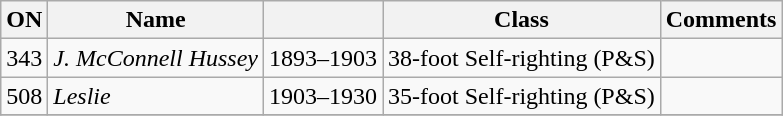<table class="wikitable">
<tr>
<th>ON</th>
<th>Name</th>
<th></th>
<th>Class</th>
<th>Comments</th>
</tr>
<tr>
<td>343</td>
<td><em>J. McConnell Hussey</em></td>
<td>1893–1903</td>
<td>38-foot Self-righting (P&S)</td>
<td></td>
</tr>
<tr>
<td>508</td>
<td><em>Leslie</em></td>
<td>1903–1930</td>
<td>35-foot Self-righting (P&S)</td>
<td></td>
</tr>
<tr>
</tr>
</table>
